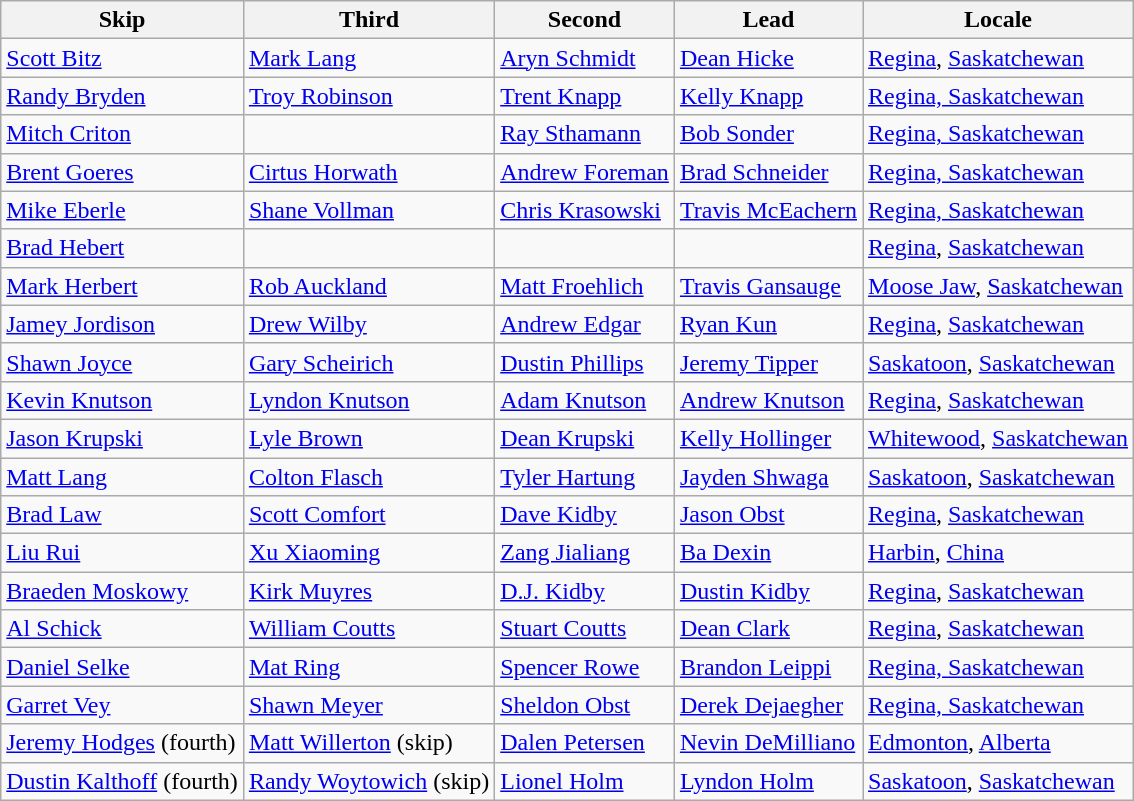<table class=wikitable>
<tr>
<th>Skip</th>
<th>Third</th>
<th>Second</th>
<th>Lead</th>
<th>Locale</th>
</tr>
<tr>
<td><a href='#'>Scott Bitz</a></td>
<td><a href='#'>Mark Lang</a></td>
<td><a href='#'>Aryn Schmidt</a></td>
<td><a href='#'>Dean Hicke</a></td>
<td> <a href='#'>Regina</a>, <a href='#'>Saskatchewan</a></td>
</tr>
<tr>
<td><a href='#'>Randy Bryden</a></td>
<td><a href='#'>Troy Robinson</a></td>
<td><a href='#'>Trent Knapp</a></td>
<td><a href='#'>Kelly Knapp</a></td>
<td> <a href='#'>Regina, Saskatchewan</a></td>
</tr>
<tr>
<td><a href='#'>Mitch Criton</a></td>
<td></td>
<td><a href='#'>Ray Sthamann</a></td>
<td><a href='#'>Bob Sonder</a></td>
<td> <a href='#'>Regina, Saskatchewan</a></td>
</tr>
<tr>
<td><a href='#'>Brent Goeres</a></td>
<td><a href='#'>Cirtus Horwath</a></td>
<td><a href='#'>Andrew Foreman</a></td>
<td><a href='#'>Brad Schneider</a></td>
<td> <a href='#'>Regina, Saskatchewan</a></td>
</tr>
<tr>
<td><a href='#'>Mike Eberle</a></td>
<td><a href='#'>Shane Vollman</a></td>
<td><a href='#'>Chris Krasowski</a></td>
<td><a href='#'>Travis McEachern</a></td>
<td> <a href='#'>Regina, Saskatchewan</a></td>
</tr>
<tr>
<td><a href='#'>Brad Hebert</a></td>
<td></td>
<td></td>
<td></td>
<td> <a href='#'>Regina</a>, <a href='#'>Saskatchewan</a></td>
</tr>
<tr>
<td><a href='#'>Mark Herbert</a></td>
<td><a href='#'>Rob Auckland</a></td>
<td><a href='#'>Matt Froehlich</a></td>
<td><a href='#'>Travis Gansauge</a></td>
<td> <a href='#'>Moose Jaw</a>, <a href='#'>Saskatchewan</a></td>
</tr>
<tr>
<td><a href='#'>Jamey Jordison</a></td>
<td><a href='#'>Drew Wilby</a></td>
<td><a href='#'>Andrew Edgar</a></td>
<td><a href='#'>Ryan Kun</a></td>
<td> <a href='#'>Regina</a>, <a href='#'>Saskatchewan</a></td>
</tr>
<tr>
<td><a href='#'>Shawn Joyce</a></td>
<td><a href='#'>Gary Scheirich</a></td>
<td><a href='#'>Dustin Phillips</a></td>
<td><a href='#'>Jeremy Tipper</a></td>
<td> <a href='#'>Saskatoon</a>, <a href='#'>Saskatchewan</a></td>
</tr>
<tr>
<td><a href='#'>Kevin Knutson</a></td>
<td><a href='#'>Lyndon Knutson</a></td>
<td><a href='#'>Adam Knutson</a></td>
<td><a href='#'>Andrew Knutson</a></td>
<td> <a href='#'>Regina</a>, <a href='#'>Saskatchewan</a></td>
</tr>
<tr>
<td><a href='#'>Jason Krupski</a></td>
<td><a href='#'>Lyle Brown</a></td>
<td><a href='#'>Dean Krupski</a></td>
<td><a href='#'>Kelly Hollinger</a></td>
<td> <a href='#'>Whitewood</a>, <a href='#'>Saskatchewan</a></td>
</tr>
<tr>
<td><a href='#'>Matt Lang</a></td>
<td><a href='#'>Colton Flasch</a></td>
<td><a href='#'>Tyler Hartung</a></td>
<td><a href='#'>Jayden Shwaga</a></td>
<td> <a href='#'>Saskatoon</a>, <a href='#'>Saskatchewan</a></td>
</tr>
<tr>
<td><a href='#'>Brad Law</a></td>
<td><a href='#'>Scott Comfort</a></td>
<td><a href='#'>Dave Kidby</a></td>
<td><a href='#'>Jason Obst</a></td>
<td> <a href='#'>Regina</a>, <a href='#'>Saskatchewan</a></td>
</tr>
<tr>
<td><a href='#'>Liu Rui</a></td>
<td><a href='#'>Xu Xiaoming</a></td>
<td><a href='#'>Zang Jialiang</a></td>
<td><a href='#'>Ba Dexin</a></td>
<td> <a href='#'>Harbin</a>, <a href='#'>China</a></td>
</tr>
<tr>
<td><a href='#'>Braeden Moskowy</a></td>
<td><a href='#'>Kirk Muyres</a></td>
<td><a href='#'>D.J. Kidby</a></td>
<td><a href='#'>Dustin Kidby</a></td>
<td> <a href='#'>Regina</a>, <a href='#'>Saskatchewan</a></td>
</tr>
<tr>
<td><a href='#'>Al Schick</a></td>
<td><a href='#'>William Coutts</a></td>
<td><a href='#'>Stuart Coutts</a></td>
<td><a href='#'>Dean Clark</a></td>
<td> <a href='#'>Regina</a>, <a href='#'>Saskatchewan</a></td>
</tr>
<tr>
<td><a href='#'>Daniel Selke</a></td>
<td><a href='#'>Mat Ring</a></td>
<td><a href='#'>Spencer Rowe</a></td>
<td><a href='#'>Brandon Leippi</a></td>
<td> <a href='#'>Regina, Saskatchewan</a></td>
</tr>
<tr>
<td><a href='#'>Garret Vey</a></td>
<td><a href='#'>Shawn Meyer</a></td>
<td><a href='#'>Sheldon Obst</a></td>
<td><a href='#'>Derek Dejaegher</a></td>
<td> <a href='#'>Regina, Saskatchewan</a></td>
</tr>
<tr>
<td><a href='#'>Jeremy Hodges</a> (fourth)</td>
<td><a href='#'>Matt Willerton</a> (skip)</td>
<td><a href='#'>Dalen Petersen</a></td>
<td><a href='#'>Nevin DeMilliano</a></td>
<td> <a href='#'>Edmonton</a>, <a href='#'>Alberta</a></td>
</tr>
<tr>
<td><a href='#'>Dustin Kalthoff</a> (fourth)</td>
<td><a href='#'>Randy Woytowich</a> (skip)</td>
<td><a href='#'>Lionel Holm</a></td>
<td><a href='#'>Lyndon Holm</a></td>
<td> <a href='#'>Saskatoon</a>, <a href='#'>Saskatchewan</a></td>
</tr>
</table>
